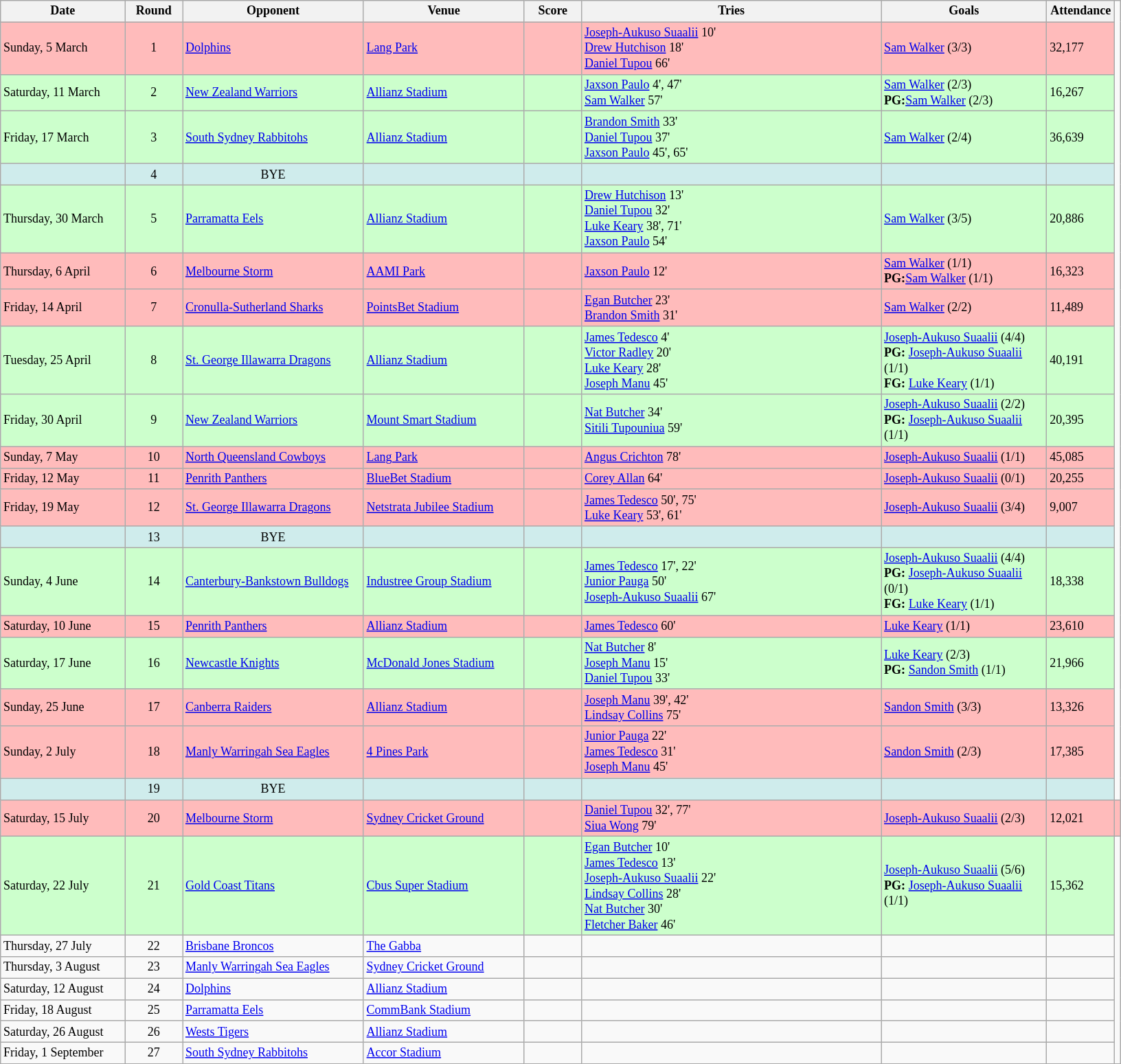<table class="wikitable" style="font-size:75%;">
<tr>
<th width="115">Date</th>
<th width="50">Round</th>
<th width="170">Opponent</th>
<th width="150">Venue</th>
<th width="50">Score</th>
<th width="285">Tries</th>
<th width="155">Goals</th>
<th width="60">Attendance</th>
</tr>
<tr bgcolor=#FFBBBB>
<td>Sunday, 5 March</td>
<td style="text-align:center;">1</td>
<td> <a href='#'>Dolphins</a></td>
<td><a href='#'>Lang Park</a></td>
<td style="text-align:center;"></td>
<td><a href='#'>Joseph-Aukuso Suaalii</a> 10' <br> <a href='#'>Drew Hutchison</a> 18' <br> <a href='#'>Daniel Tupou</a> 66'</td>
<td><a href='#'>Sam Walker</a> (3/3)</td>
<td>32,177</td>
</tr>
<tr bgcolor=#CCFFCC>
<td>Saturday, 11 March</td>
<td style="text-align:center;">2</td>
<td> <a href='#'>New Zealand Warriors</a></td>
<td><a href='#'>Allianz Stadium</a></td>
<td style="text-align:center;"></td>
<td><a href='#'>Jaxson Paulo</a> 4', 47' <br> <a href='#'>Sam Walker</a> 57'</td>
<td><a href='#'>Sam Walker</a> (2/3) <br><strong>PG:</strong><a href='#'>Sam Walker</a> (2/3)</td>
<td>16,267</td>
</tr>
<tr bgcolor=#CCFFCC>
<td>Friday, 17 March</td>
<td style="text-align:center;">3</td>
<td> <a href='#'>South Sydney Rabbitohs</a></td>
<td><a href='#'>Allianz Stadium</a></td>
<td></td>
<td><a href='#'> Brandon Smith</a> 33' <br><a href='#'>Daniel Tupou</a> 37' <br> <a href='#'>Jaxson Paulo</a> 45', 65'</td>
<td><a href='#'>Sam Walker</a> (2/4)</td>
<td>36,639</td>
</tr>
<tr bgcolor= #CFECEC>
<td></td>
<td style="text-align:center;">4</td>
<td style="text-align:center;">BYE</td>
<td></td>
<td></td>
<td></td>
<td></td>
<td></td>
</tr>
<tr bgcolor=#CCFFCC>
<td>Thursday, 30 March</td>
<td style="text-align:center;">5</td>
<td> <a href='#'>Parramatta Eels</a></td>
<td><a href='#'>Allianz Stadium</a></td>
<td style="text-align:center;"></td>
<td><a href='#'>Drew Hutchison</a> 13' <br><a href='#'>Daniel Tupou</a> 32' <br><a href='#'>Luke Keary</a> 38', 71' <br><a href='#'>Jaxson Paulo</a> 54'</td>
<td><a href='#'>Sam Walker</a> (3/5)</td>
<td>20,886</td>
</tr>
<tr bgcolor=#FFBBBB>
<td>Thursday, 6 April</td>
<td style="text-align:center;">6</td>
<td> <a href='#'>Melbourne Storm</a></td>
<td><a href='#'>AAMI Park</a></td>
<td style="text-align:center;"></td>
<td><a href='#'>Jaxson Paulo</a> 12'</td>
<td><a href='#'>Sam Walker</a> (1/1) <br><strong>PG:</strong><a href='#'>Sam Walker</a> (1/1)</td>
<td>16,323</td>
</tr>
<tr bgcolor=#FFBBBB>
<td>Friday, 14 April</td>
<td style="text-align:center;">7</td>
<td> <a href='#'>Cronulla-Sutherland Sharks</a></td>
<td><a href='#'>PointsBet Stadium</a></td>
<td style="text-align:center;"></td>
<td><a href='#'>Egan Butcher</a> 23' <br> <a href='#'>Brandon Smith</a> 31'</td>
<td><a href='#'>Sam Walker</a> (2/2)</td>
<td>11,489</td>
</tr>
<tr bgcolor=#CCFFCC>
<td>Tuesday, 25 April</td>
<td style="text-align:center;">8</td>
<td> <a href='#'>St. George Illawarra Dragons</a></td>
<td><a href='#'>Allianz Stadium</a></td>
<td style="text-align:center;"></td>
<td><a href='#'>James Tedesco</a> 4' <br> <a href='#'>Victor Radley</a> 20' <br> <a href='#'>Luke Keary</a> 28' <br> <a href='#'>Joseph Manu</a> 45'</td>
<td><a href='#'>Joseph-Aukuso Suaalii</a> (4/4) <br> <strong>PG:</strong> <a href='#'>Joseph-Aukuso Suaalii</a> (1/1) <br> <strong>FG:</strong> <a href='#'>Luke Keary</a> (1/1)</td>
<td>40,191</td>
</tr>
<tr bgcolor=#CCFFCC>
<td>Friday, 30 April</td>
<td style="text-align:center;">9</td>
<td> <a href='#'>New Zealand Warriors</a></td>
<td><a href='#'>Mount Smart Stadium</a></td>
<td style="text-align:center;"></td>
<td><a href='#'>Nat Butcher</a> 34' <br> <a href='#'>Sitili Tupouniua</a> 59'</td>
<td><a href='#'>Joseph-Aukuso Suaalii</a> (2/2) <br> <strong>PG:</strong> <a href='#'>Joseph-Aukuso Suaalii</a> (1/1)</td>
<td>20,395</td>
</tr>
<tr bgcolor=#FFBBBB>
<td>Sunday, 7 May</td>
<td style="text-align:center;">10</td>
<td> <a href='#'>North Queensland Cowboys</a></td>
<td><a href='#'>Lang Park</a></td>
<td style="text-align:center;"></td>
<td><a href='#'>Angus Crichton</a> 78'</td>
<td><a href='#'>Joseph-Aukuso Suaalii</a> (1/1)</td>
<td>45,085</td>
</tr>
<tr bgcolor=#FFBBBB>
<td>Friday, 12 May</td>
<td style="text-align:center;">11</td>
<td> <a href='#'>Penrith Panthers</a></td>
<td><a href='#'>BlueBet Stadium</a></td>
<td style="text-align:center;"></td>
<td><a href='#'>Corey Allan</a> 64'</td>
<td><a href='#'>Joseph-Aukuso Suaalii</a> (0/1)</td>
<td>20,255</td>
</tr>
<tr bgcolor=#FFBBBB>
<td>Friday, 19 May</td>
<td style="text-align:center;">12</td>
<td> <a href='#'>St. George Illawarra Dragons</a></td>
<td><a href='#'>Netstrata Jubilee Stadium</a></td>
<td style="text-align:center;"></td>
<td><a href='#'>James Tedesco</a> 50', 75'<br> <a href='#'>Luke Keary</a> 53', 61'</td>
<td><a href='#'>Joseph-Aukuso Suaalii</a> (3/4)</td>
<td>9,007</td>
</tr>
<tr bgcolor= #CFECEC>
<td></td>
<td style="text-align:center;">13</td>
<td style="text-align:center;">BYE</td>
<td></td>
<td></td>
<td></td>
<td></td>
<td></td>
</tr>
<tr bgcolor=#CCFFCC>
<td>Sunday, 4 June</td>
<td style="text-align:center;">14</td>
<td> <a href='#'>Canterbury-Bankstown Bulldogs</a></td>
<td><a href='#'>Industree Group Stadium</a></td>
<td style="text-align:center;"></td>
<td><a href='#'>James Tedesco</a> 17', 22' <br> <a href='#'>Junior Pauga</a> 50' <br> <a href='#'>Joseph-Aukuso Suaalii</a> 67'</td>
<td><a href='#'>Joseph-Aukuso Suaalii</a> (4/4) <br> <strong>PG:</strong> <a href='#'>Joseph-Aukuso Suaalii</a> (0/1) <br> <strong>FG:</strong> <a href='#'>Luke Keary</a> (1/1)</td>
<td>18,338</td>
</tr>
<tr bgcolor=#FFBBBB>
<td>Saturday, 10 June</td>
<td style="text-align:center;">15</td>
<td> <a href='#'>Penrith Panthers</a></td>
<td><a href='#'>Allianz Stadium</a></td>
<td style="text-align:center;"></td>
<td><a href='#'>James Tedesco</a> 60'</td>
<td><a href='#'>Luke Keary</a> (1/1)</td>
<td>23,610</td>
</tr>
<tr bgcolor=#CCFFCC>
<td>Saturday, 17 June</td>
<td style="text-align:center;">16</td>
<td> <a href='#'>Newcastle Knights</a></td>
<td><a href='#'>McDonald Jones Stadium</a></td>
<td style="text-align:center;"></td>
<td><a href='#'>Nat Butcher</a> 8' <br> <a href='#'>Joseph Manu</a> 15' <br> <a href='#'>Daniel Tupou</a> 33'</td>
<td><a href='#'>Luke Keary</a> (2/3) <br> <strong>PG:</strong> <a href='#'>Sandon Smith</a> (1/1)</td>
<td>21,966</td>
</tr>
<tr bgcolor=#FFBBBB>
<td>Sunday, 25 June</td>
<td style="text-align:center;">17</td>
<td> <a href='#'>Canberra Raiders</a></td>
<td><a href='#'>Allianz Stadium</a></td>
<td style="text-align:center;"></td>
<td><a href='#'>Joseph Manu</a> 39', 42' <br> <a href='#'>Lindsay Collins</a> 75'</td>
<td><a href='#'>Sandon Smith</a> (3/3)</td>
<td>13,326</td>
</tr>
<tr bgcolor=#FFBBBB>
<td>Sunday, 2 July</td>
<td style="text-align:center;">18</td>
<td> <a href='#'>Manly Warringah Sea Eagles</a></td>
<td><a href='#'>4 Pines Park</a></td>
<td style="text-align:center;"></td>
<td><a href='#'>Junior Pauga</a> 22' <br> <a href='#'>James Tedesco</a> 31' <br> <a href='#'>Joseph Manu</a> 45'</td>
<td><a href='#'>Sandon Smith</a> (2/3)</td>
<td>17,385</td>
</tr>
<tr bgcolor= #CFECEC>
<td></td>
<td style="text-align:center;">19</td>
<td style="text-align:center;">BYE</td>
<td></td>
<td></td>
<td></td>
<td></td>
<td></td>
</tr>
<tr bgcolor=#FFBBBB>
<td>Saturday, 15 July</td>
<td style="text-align:center;">20</td>
<td> <a href='#'>Melbourne Storm</a></td>
<td><a href='#'>Sydney Cricket Ground</a></td>
<td style="text-align:center;"></td>
<td><a href='#'>Daniel Tupou</a> 32', 77' <br> <a href='#'>Siua Wong</a> 79'</td>
<td><a href='#'>Joseph-Aukuso Suaalii</a> (2/3)</td>
<td>12,021</td>
<td></td>
</tr>
<tr bgcolor=#CCFFCC>
<td>Saturday, 22 July</td>
<td style="text-align:center;">21</td>
<td> <a href='#'>Gold Coast Titans</a></td>
<td><a href='#'>Cbus Super Stadium</a></td>
<td style="text-align:center;"></td>
<td><a href='#'>Egan Butcher</a> 10' <br> <a href='#'>James Tedesco</a> 13' <br> <a href='#'>Joseph-Aukuso Suaalii</a> 22' <br> <a href='#'>Lindsay Collins</a> 28' <br> <a href='#'>Nat Butcher</a> 30' <br> <a href='#'>Fletcher Baker</a> 46'</td>
<td><a href='#'>Joseph-Aukuso Suaalii</a> (5/6) <br> <strong>PG:</strong> <a href='#'>Joseph-Aukuso Suaalii</a> (1/1)</td>
<td>15,362</td>
</tr>
<tr bgcolor=>
<td>Thursday, 27 July</td>
<td style="text-align:center;">22</td>
<td> <a href='#'>Brisbane Broncos</a></td>
<td><a href='#'>The Gabba</a></td>
<td style="text-align:center;"></td>
<td></td>
<td></td>
<td></td>
</tr>
<tr bgcolor=>
<td>Thursday, 3 August</td>
<td style="text-align:center;">23</td>
<td> <a href='#'>Manly Warringah Sea Eagles</a></td>
<td><a href='#'>Sydney Cricket Ground</a></td>
<td style="text-align:center;"></td>
<td></td>
<td></td>
<td></td>
</tr>
<tr bgcolor=>
<td>Saturday, 12 August</td>
<td style="text-align:center;">24</td>
<td> <a href='#'>Dolphins</a></td>
<td><a href='#'>Allianz Stadium</a></td>
<td style="text-align:center;"></td>
<td></td>
<td></td>
<td></td>
</tr>
<tr bgcolor=>
<td>Friday, 18 August</td>
<td style="text-align:center;">25</td>
<td> <a href='#'>Parramatta Eels</a></td>
<td><a href='#'>CommBank Stadium</a></td>
<td style="text-align:center;"></td>
<td></td>
<td></td>
<td></td>
</tr>
<tr bgcolor=>
<td>Saturday, 26 August</td>
<td style="text-align:center;">26</td>
<td> <a href='#'>Wests Tigers</a></td>
<td><a href='#'>Allianz Stadium</a></td>
<td style="text-align:center;"></td>
<td></td>
<td></td>
<td></td>
</tr>
<tr bgcolor=>
<td>Friday, 1 September</td>
<td style="text-align:center;">27</td>
<td> <a href='#'>South Sydney Rabbitohs</a></td>
<td><a href='#'>Accor Stadium</a></td>
<td style="text-align:center;"></td>
<td></td>
<td></td>
<td></td>
</tr>
</table>
